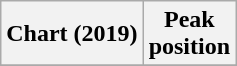<table class="wikitable plainrowheaders" style="text-align:center">
<tr>
<th>Chart (2019)</th>
<th>Peak<br>position</th>
</tr>
<tr>
</tr>
</table>
